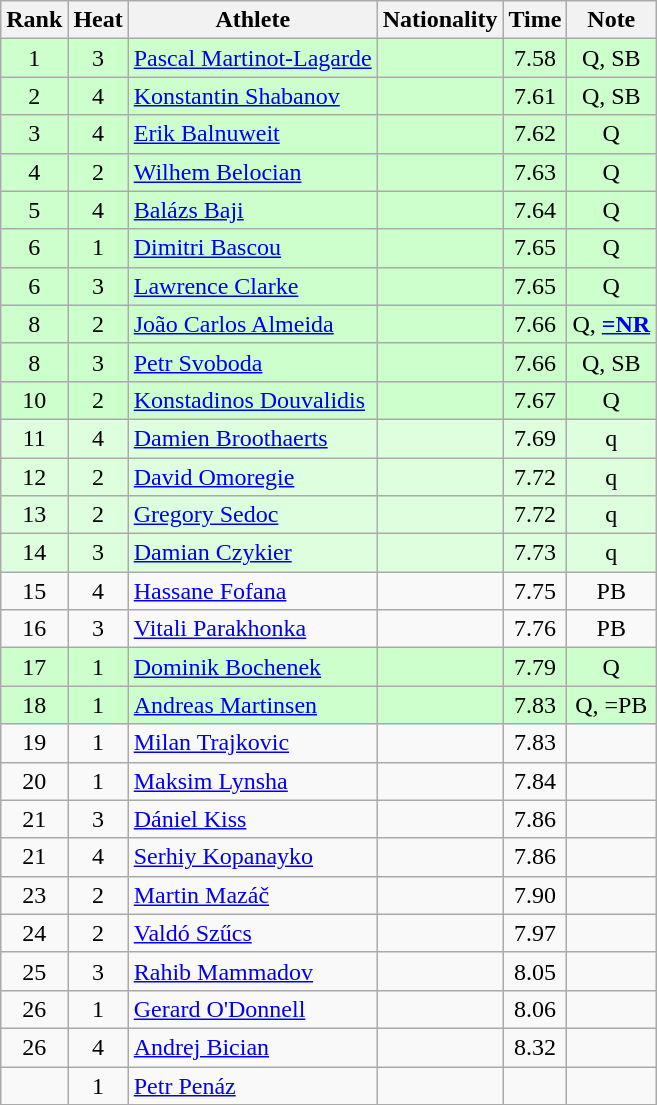<table class="wikitable sortable" style="text-align:center">
<tr>
<th>Rank</th>
<th>Heat</th>
<th>Athlete</th>
<th>Nationality</th>
<th>Time</th>
<th>Note</th>
</tr>
<tr bgcolor=ccffcc>
<td>1</td>
<td>3</td>
<td align=left><a href='#'>Pascal Martinot-Lagarde</a></td>
<td align=left></td>
<td>7.58</td>
<td>Q, SB</td>
</tr>
<tr bgcolor=ccffcc>
<td>2</td>
<td>4</td>
<td align=left><a href='#'>Konstantin Shabanov</a></td>
<td align=left></td>
<td>7.61</td>
<td>Q, SB</td>
</tr>
<tr bgcolor=ccffcc>
<td>3</td>
<td>4</td>
<td align=left><a href='#'>Erik Balnuweit</a></td>
<td align=left></td>
<td>7.62</td>
<td>Q</td>
</tr>
<tr bgcolor=ccffcc>
<td>4</td>
<td>2</td>
<td align=left><a href='#'>Wilhem Belocian</a></td>
<td align=left></td>
<td>7.63</td>
<td>Q</td>
</tr>
<tr bgcolor=ccffcc>
<td>5</td>
<td>4</td>
<td align=left><a href='#'>Balázs Baji</a></td>
<td align=left></td>
<td>7.64</td>
<td>Q</td>
</tr>
<tr bgcolor=ccffcc>
<td>6</td>
<td>1</td>
<td align=left><a href='#'>Dimitri Bascou</a></td>
<td align=left></td>
<td>7.65</td>
<td>Q</td>
</tr>
<tr bgcolor=ccffcc>
<td>6</td>
<td>3</td>
<td align=left><a href='#'>Lawrence Clarke</a></td>
<td align=left></td>
<td>7.65</td>
<td>Q</td>
</tr>
<tr bgcolor=ccffcc>
<td>8</td>
<td>2</td>
<td align=left><a href='#'>João Carlos Almeida</a></td>
<td align=left></td>
<td>7.66</td>
<td>Q, <strong><a href='#'>=NR</a></strong></td>
</tr>
<tr bgcolor=ccffcc>
<td>8</td>
<td>3</td>
<td align=left><a href='#'>Petr Svoboda</a></td>
<td align=left></td>
<td>7.66</td>
<td>Q, SB</td>
</tr>
<tr bgcolor=ccffcc>
<td>10</td>
<td>2</td>
<td align=left><a href='#'>Konstadinos Douvalidis</a></td>
<td align=left></td>
<td>7.67</td>
<td>Q</td>
</tr>
<tr bgcolor=ddffdd>
<td>11</td>
<td>4</td>
<td align=left><a href='#'>Damien Broothaerts</a></td>
<td align=left></td>
<td>7.69</td>
<td>q</td>
</tr>
<tr bgcolor=ddffdd>
<td>12</td>
<td>2</td>
<td align=left><a href='#'>David Omoregie</a></td>
<td align=left></td>
<td>7.72</td>
<td>q</td>
</tr>
<tr bgcolor=ddffdd>
<td>13</td>
<td>2</td>
<td align=left><a href='#'>Gregory Sedoc</a></td>
<td align=left></td>
<td>7.72</td>
<td>q</td>
</tr>
<tr bgcolor=ddffdd>
<td>14</td>
<td>3</td>
<td align=left><a href='#'>Damian Czykier</a></td>
<td align=left></td>
<td>7.73</td>
<td>q</td>
</tr>
<tr>
<td>15</td>
<td>4</td>
<td align=left><a href='#'>Hassane Fofana</a></td>
<td align=left></td>
<td>7.75</td>
<td>PB</td>
</tr>
<tr>
<td>16</td>
<td>3</td>
<td align=left><a href='#'>Vitali Parakhonka</a></td>
<td align=left></td>
<td>7.76</td>
<td>PB</td>
</tr>
<tr bgcolor=ccffcc>
<td>17</td>
<td>1</td>
<td align=left><a href='#'>Dominik Bochenek</a></td>
<td align=left></td>
<td>7.79</td>
<td>Q</td>
</tr>
<tr bgcolor=ccffcc>
<td>18</td>
<td>1</td>
<td align=left><a href='#'>Andreas Martinsen</a></td>
<td align=left></td>
<td>7.83</td>
<td>Q, =PB</td>
</tr>
<tr>
<td>19</td>
<td>1</td>
<td align=left><a href='#'>Milan Trajkovic</a></td>
<td align=left></td>
<td>7.83</td>
<td></td>
</tr>
<tr>
<td>20</td>
<td>1</td>
<td align=left><a href='#'>Maksim Lynsha</a></td>
<td align=left></td>
<td>7.84</td>
<td></td>
</tr>
<tr>
<td>21</td>
<td>3</td>
<td align=left><a href='#'>Dániel Kiss</a></td>
<td align=left></td>
<td>7.86</td>
<td></td>
</tr>
<tr>
<td>21</td>
<td>4</td>
<td align=left><a href='#'>Serhiy Kopanayko</a></td>
<td align=left></td>
<td>7.86</td>
<td></td>
</tr>
<tr>
<td>23</td>
<td>2</td>
<td align=left><a href='#'>Martin Mazáč</a></td>
<td align=left></td>
<td>7.90</td>
<td></td>
</tr>
<tr>
<td>24</td>
<td>2</td>
<td align=left><a href='#'>Valdó Szűcs</a></td>
<td align=left></td>
<td>7.97</td>
<td></td>
</tr>
<tr>
<td>25</td>
<td>3</td>
<td align=left><a href='#'>Rahib Mammadov</a></td>
<td align=left></td>
<td>8.05</td>
<td></td>
</tr>
<tr>
<td>26</td>
<td>1</td>
<td align=left><a href='#'>Gerard O'Donnell</a></td>
<td align=left></td>
<td>8.06</td>
<td></td>
</tr>
<tr>
<td>26</td>
<td>4</td>
<td align=left><a href='#'>Andrej Bician</a></td>
<td align=left></td>
<td>8.32</td>
<td></td>
</tr>
<tr>
<td></td>
<td>1</td>
<td align=left><a href='#'>Petr Penáz</a></td>
<td align=left></td>
<td></td>
<td></td>
</tr>
</table>
